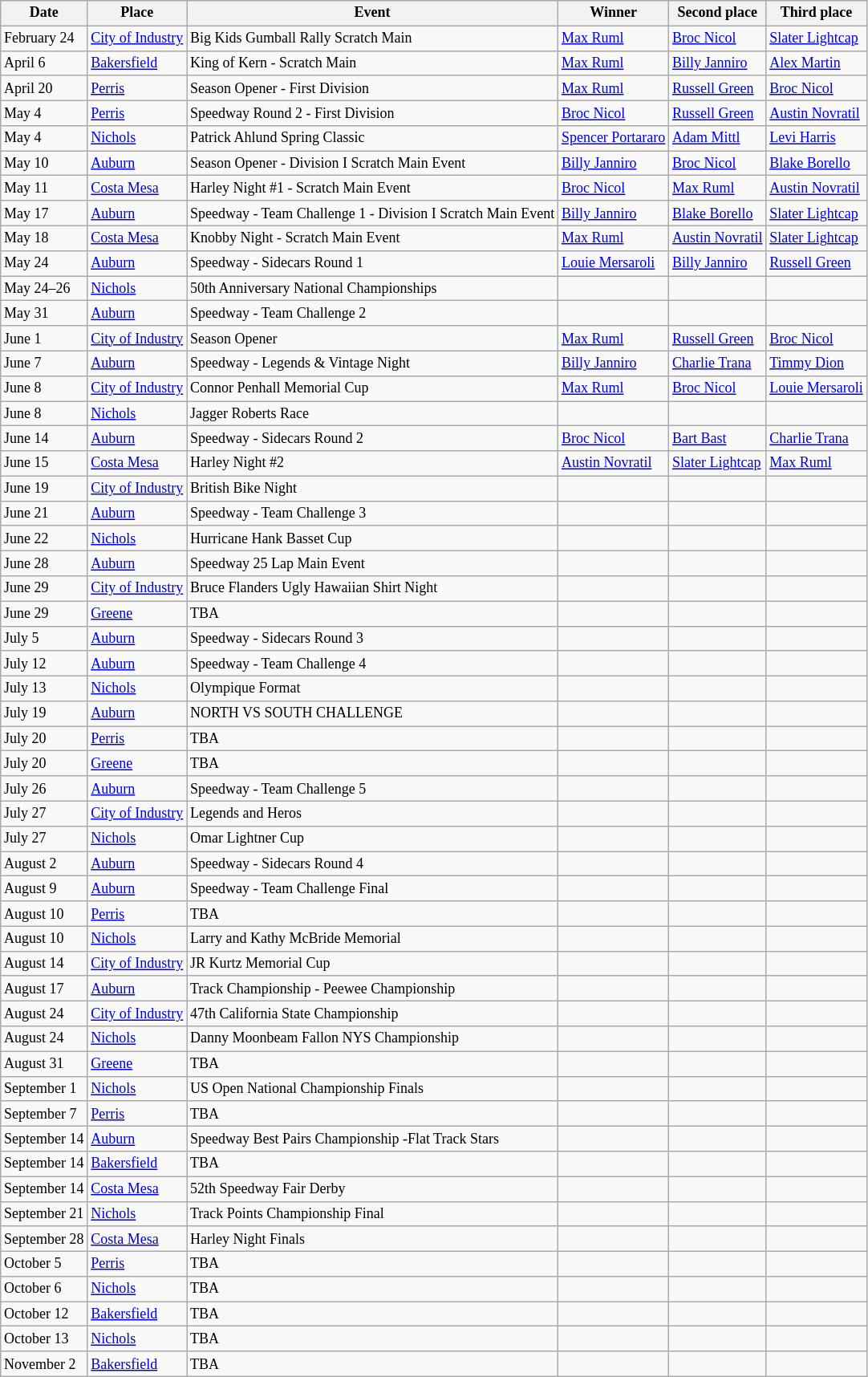<table class=wikitable style="font-size:12px">
<tr>
<th>Date</th>
<th>Place</th>
<th>Event</th>
<th>Winner</th>
<th>Second place</th>
<th>Third place</th>
</tr>
<tr>
<td>February 24</td>
<td> <a href='#'>City of Industry</a></td>
<td>Big Kids Gumball Rally Scratch Main</td>
<td> <a href='#'>Max Ruml</a></td>
<td> <a href='#'>Broc Nicol</a></td>
<td> <a href='#'>Slater Lightcap</a></td>
</tr>
<tr>
<td>April 6</td>
<td> <a href='#'>Bakersfield</a></td>
<td>King of Kern - Scratch Main</td>
<td> <a href='#'>Max Ruml</a></td>
<td> <a href='#'>Billy Janniro</a></td>
<td> <a href='#'>Alex Martin</a></td>
</tr>
<tr>
<td>April 20</td>
<td> <a href='#'>Perris</a></td>
<td>Season Opener - First Division</td>
<td> <a href='#'>Max Ruml</a></td>
<td> <a href='#'>Russell Green</a></td>
<td> <a href='#'>Broc Nicol</a></td>
</tr>
<tr>
<td>May 4</td>
<td> <a href='#'>Perris</a></td>
<td>Speedway Round 2 - First Division</td>
<td> <a href='#'>Broc Nicol</a></td>
<td> <a href='#'>Russell Green</a></td>
<td> <a href='#'>Austin Novratil</a></td>
</tr>
<tr>
<td>May 4</td>
<td> <a href='#'>Nichols</a></td>
<td>Patrick Ahlund Spring Classic</td>
<td> <a href='#'>Spencer Portararo</a></td>
<td> <a href='#'>Adam Mittl</a></td>
<td> <a href='#'>Levi Harris</a></td>
</tr>
<tr>
<td>May 10</td>
<td> <a href='#'>Auburn</a></td>
<td>Season Opener - Division I Scratch Main Event</td>
<td> <a href='#'>Billy Janniro</a></td>
<td> <a href='#'>Broc Nicol</a></td>
<td> <a href='#'>Blake Borello</a></td>
</tr>
<tr>
<td>May 11</td>
<td> <a href='#'>Costa Mesa</a></td>
<td>Harley Night #1 - Scratch Main Event</td>
<td> <a href='#'>Broc Nicol</a></td>
<td> <a href='#'>Max Ruml</a></td>
<td> <a href='#'>Austin Novratil</a></td>
</tr>
<tr>
<td>May 17</td>
<td> <a href='#'>Auburn</a></td>
<td>Speedway - Team Challenge 1 - Division I Scratch Main Event</td>
<td> <a href='#'>Billy Janniro</a></td>
<td> <a href='#'>Blake Borello</a></td>
<td> <a href='#'>Slater Lightcap</a></td>
</tr>
<tr>
<td>May 18</td>
<td> <a href='#'>Costa Mesa</a></td>
<td>Knobby Night - Scratch Main Event</td>
<td> <a href='#'>Max Ruml</a></td>
<td> <a href='#'>Austin Novratil</a></td>
<td> <a href='#'>Slater Lightcap</a></td>
</tr>
<tr>
<td>May 24</td>
<td> <a href='#'>Auburn</a></td>
<td>Speedway - Sidecars Round 1</td>
<td> <a href='#'>Louie Mersaroli</a></td>
<td> <a href='#'>Billy Janniro</a></td>
<td> <a href='#'>Russell Green</a></td>
</tr>
<tr>
<td>May 24–26</td>
<td> <a href='#'>Nichols</a></td>
<td>50th Anniversary National Championships</td>
<td></td>
<td></td>
<td></td>
</tr>
<tr>
<td>May 31</td>
<td> <a href='#'>Auburn</a></td>
<td>Speedway - Team Challenge 2</td>
<td></td>
<td></td>
<td></td>
</tr>
<tr>
<td>June 1</td>
<td> <a href='#'>City of Industry</a></td>
<td>Season Opener</td>
<td> <a href='#'>Max Ruml</a></td>
<td> <a href='#'>Russell Green</a></td>
<td> <a href='#'>Broc Nicol</a></td>
</tr>
<tr>
<td>June 7</td>
<td> <a href='#'>Auburn</a></td>
<td>Speedway - Legends & Vintage Night</td>
<td> <a href='#'>Billy Janniro</a></td>
<td> <a href='#'>Charlie Trana</a></td>
<td> <a href='#'>Timmy Dion</a></td>
</tr>
<tr>
<td>June 8</td>
<td> <a href='#'>City of Industry</a></td>
<td>Connor Penhall Memorial Cup</td>
<td> <a href='#'>Max Ruml</a></td>
<td> <a href='#'>Broc Nicol</a></td>
<td> <a href='#'>Louie Mersaroli</a></td>
</tr>
<tr>
<td>June 8</td>
<td> <a href='#'>Nichols</a></td>
<td>Jagger Roberts Race</td>
<td></td>
<td></td>
<td></td>
</tr>
<tr>
<td>June 14</td>
<td> <a href='#'>Auburn</a></td>
<td>Speedway - Sidecars Round 2</td>
<td> <a href='#'>Broc Nicol</a></td>
<td> <a href='#'>Bart Bast</a></td>
<td> <a href='#'>Charlie Trana</a></td>
</tr>
<tr>
<td>June 15</td>
<td> <a href='#'>Costa Mesa</a></td>
<td>Harley Night #2</td>
<td> <a href='#'>Austin Novratil</a></td>
<td> <a href='#'>Slater Lightcap</a></td>
<td> <a href='#'>Max Ruml</a></td>
</tr>
<tr>
<td>June 19</td>
<td> <a href='#'>City of Industry</a></td>
<td>British Bike Night</td>
<td></td>
<td></td>
<td></td>
</tr>
<tr>
<td>June 21</td>
<td> <a href='#'>Auburn</a></td>
<td>Speedway - Team Challenge 3</td>
<td></td>
<td></td>
<td></td>
</tr>
<tr>
<td>June 22</td>
<td> <a href='#'>Nichols</a></td>
<td>Hurricane Hank Basset Cup</td>
<td></td>
<td></td>
<td></td>
</tr>
<tr>
<td>June 28</td>
<td> <a href='#'>Auburn</a></td>
<td>Speedway 25 Lap Main Event</td>
<td></td>
<td></td>
<td></td>
</tr>
<tr>
<td>June 29</td>
<td> <a href='#'>City of Industry</a></td>
<td>Bruce Flanders Ugly Hawaiian Shirt Night</td>
<td></td>
<td></td>
<td></td>
</tr>
<tr>
<td>June 29</td>
<td> <a href='#'>Greene</a></td>
<td>TBA</td>
<td></td>
<td></td>
<td></td>
</tr>
<tr>
<td>July 5</td>
<td> <a href='#'>Auburn</a></td>
<td>Speedway - Sidecars Round 3</td>
<td></td>
<td></td>
<td></td>
</tr>
<tr>
<td>July 12</td>
<td> <a href='#'>Auburn</a></td>
<td>Speedway - Team Challenge 4</td>
<td></td>
<td></td>
<td></td>
</tr>
<tr>
<td>July 13</td>
<td> <a href='#'>Nichols</a></td>
<td>Olympique Format</td>
<td></td>
<td></td>
<td></td>
</tr>
<tr>
<td>July 19</td>
<td> <a href='#'>Auburn</a></td>
<td>NORTH VS SOUTH CHALLENGE</td>
<td></td>
<td></td>
<td></td>
</tr>
<tr>
<td>July 20</td>
<td> <a href='#'>Perris</a></td>
<td>TBA</td>
<td></td>
<td></td>
<td></td>
</tr>
<tr>
<td>July 20</td>
<td> <a href='#'>Greene</a></td>
<td>TBA</td>
<td></td>
<td></td>
<td></td>
</tr>
<tr>
<td>July 26</td>
<td> <a href='#'>Auburn</a></td>
<td>Speedway - Team Challenge 5</td>
<td></td>
<td></td>
<td></td>
</tr>
<tr>
<td>July 27</td>
<td> <a href='#'>City of Industry</a></td>
<td>Legends and Heros</td>
<td></td>
<td></td>
<td></td>
</tr>
<tr>
<td>July 27</td>
<td> <a href='#'>Nichols</a></td>
<td>Omar Lightner Cup</td>
<td></td>
<td></td>
<td></td>
</tr>
<tr>
<td>August 2</td>
<td> <a href='#'>Auburn</a></td>
<td>Speedway - Sidecars Round 4</td>
<td></td>
<td></td>
<td></td>
</tr>
<tr>
<td>August 9</td>
<td> <a href='#'>Auburn</a></td>
<td>Speedway - Team Challenge Final</td>
<td></td>
<td></td>
<td></td>
</tr>
<tr>
<td>August 10</td>
<td> <a href='#'>Perris</a></td>
<td>TBA</td>
<td></td>
<td></td>
<td></td>
</tr>
<tr>
<td>August 10</td>
<td> <a href='#'>Nichols</a></td>
<td>Larry and Kathy McBride Memorial</td>
<td></td>
<td></td>
<td></td>
</tr>
<tr>
<td>August 14</td>
<td> <a href='#'>City of Industry</a></td>
<td>JR Kurtz Memorial Cup</td>
<td></td>
<td></td>
<td></td>
</tr>
<tr>
<td>August 17</td>
<td> <a href='#'>Auburn</a></td>
<td>Track Championship - Peewee Championship</td>
<td></td>
<td></td>
<td></td>
</tr>
<tr>
<td>August 24</td>
<td> <a href='#'>City of Industry</a></td>
<td>47th California State Championship</td>
<td></td>
<td></td>
<td></td>
</tr>
<tr>
<td>August 24</td>
<td> <a href='#'>Nichols</a></td>
<td>Danny Moonbeam Fallon NYS Championship</td>
<td></td>
<td></td>
<td></td>
</tr>
<tr>
<td>August 31</td>
<td> <a href='#'>Greene</a></td>
<td>TBA</td>
<td></td>
<td></td>
<td></td>
</tr>
<tr>
<td>September 1</td>
<td> <a href='#'>Nichols</a></td>
<td>US Open National Championship Finals</td>
<td></td>
<td></td>
<td></td>
</tr>
<tr>
<td>September 7</td>
<td> <a href='#'>Perris</a></td>
<td>TBA</td>
<td></td>
<td></td>
<td></td>
</tr>
<tr>
<td>September 14</td>
<td> <a href='#'>Auburn</a></td>
<td>Speedway Best Pairs Championship -Flat Track Stars</td>
<td></td>
<td></td>
<td></td>
</tr>
<tr>
<td>September 14</td>
<td> <a href='#'>Bakersfield</a></td>
<td>TBA</td>
<td></td>
<td></td>
<td></td>
</tr>
<tr>
<td>September 14</td>
<td> <a href='#'>Costa Mesa</a></td>
<td>52th Speedway Fair Derby</td>
<td></td>
<td></td>
<td></td>
</tr>
<tr>
<td>September 21</td>
<td> <a href='#'>Nichols</a></td>
<td>Track Points Championship Final</td>
<td></td>
<td></td>
<td></td>
</tr>
<tr>
<td>September 28</td>
<td> <a href='#'>Costa Mesa</a></td>
<td>Harley Night Finals</td>
<td></td>
<td></td>
<td></td>
</tr>
<tr>
<td>October 5</td>
<td> <a href='#'>Perris</a></td>
<td>TBA</td>
<td></td>
<td></td>
<td></td>
</tr>
<tr>
<td>October 6</td>
<td> <a href='#'>Nichols</a></td>
<td>TBA</td>
<td></td>
<td></td>
<td></td>
</tr>
<tr>
<td>October 12</td>
<td> <a href='#'>Bakersfield</a></td>
<td>TBA</td>
<td></td>
<td></td>
<td></td>
</tr>
<tr>
<td>October 13</td>
<td> <a href='#'>Nichols</a></td>
<td>TBA</td>
<td></td>
<td></td>
<td></td>
</tr>
<tr>
<td>November 2</td>
<td> <a href='#'>Bakersfield</a></td>
<td>TBA</td>
<td></td>
<td></td>
<td></td>
</tr>
</table>
